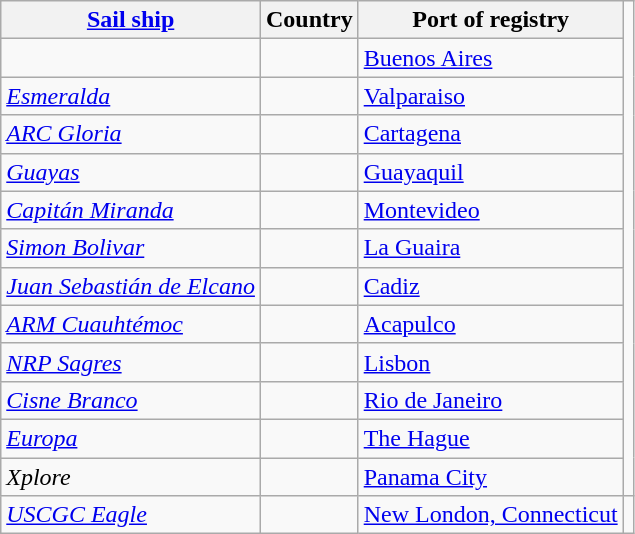<table Class = "wikitable" border = "1">
<tr>
<th><a href='#'>Sail ship</a></th>
<th>Country</th>
<th>Port of registry</th>
</tr>
<tr>
<td></td>
<td></td>
<td><a href='#'>Buenos Aires</a></td>
</tr>
<tr>
<td><em><a href='#'>Esmeralda</a></em></td>
<td></td>
<td><a href='#'>Valparaiso</a></td>
</tr>
<tr>
<td><em><a href='#'>ARC Gloria</a></em></td>
<td></td>
<td><a href='#'>Cartagena</a></td>
</tr>
<tr>
<td><em><a href='#'>Guayas</a></em></td>
<td></td>
<td><a href='#'>Guayaquil</a></td>
</tr>
<tr>
<td><em><a href='#'>Capitán Miranda</a></em></td>
<td></td>
<td><a href='#'>Montevideo</a></td>
</tr>
<tr>
<td><em><a href='#'>Simon Bolivar</a></em></td>
<td></td>
<td><a href='#'>La Guaira</a></td>
</tr>
<tr>
<td><em><a href='#'>Juan Sebastián de Elcano</a></em></td>
<td></td>
<td><a href='#'>Cadiz</a></td>
</tr>
<tr>
<td><em><a href='#'>ARM Cuauhtémoc</a></em></td>
<td></td>
<td><a href='#'>Acapulco</a></td>
</tr>
<tr>
<td><em><a href='#'>NRP Sagres</a></em></td>
<td></td>
<td><a href='#'>Lisbon</a></td>
</tr>
<tr>
<td><em><a href='#'>Cisne Branco</a></em></td>
<td></td>
<td><a href='#'>Rio de Janeiro</a></td>
</tr>
<tr>
<td><em><a href='#'>Europa</a></em></td>
<td></td>
<td><a href='#'>The Hague</a></td>
</tr>
<tr>
<td><em>Xplore</em></td>
<td></td>
<td><a href='#'>Panama City</a></td>
</tr>
<tr>
<td><em><a href='#'>USCGC Eagle</a></em></td>
<td></td>
<td><a href='#'>New London, Connecticut</a></td>
<td></td>
</tr>
</table>
